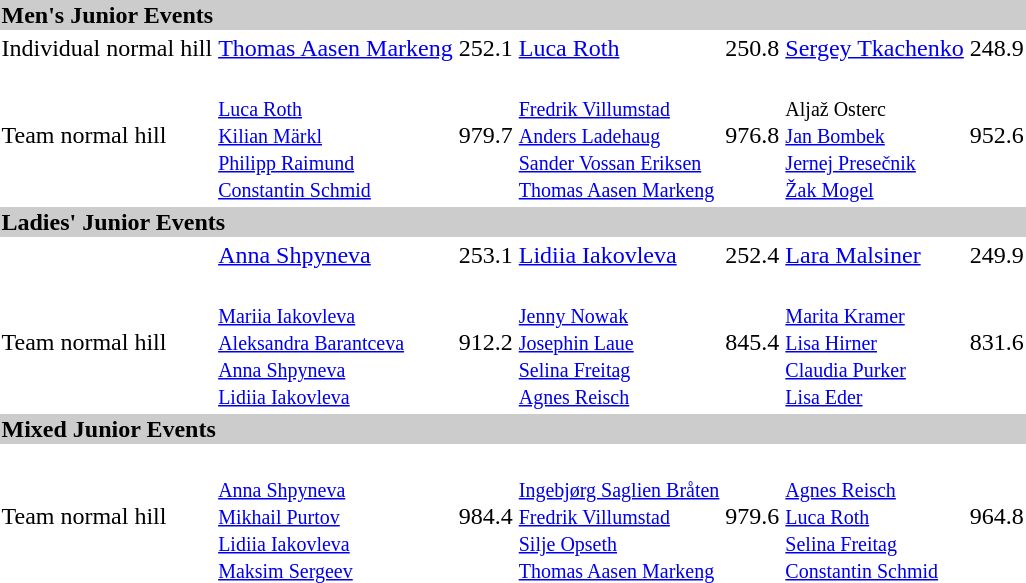<table>
<tr style="background:#ccc;">
<td colspan=7><strong>Men's Junior Events</strong></td>
</tr>
<tr>
<td>Individual normal hill</td>
<td><a href='#'>Thomas Aasen Markeng</a><br></td>
<td>252.1</td>
<td><a href='#'>Luca Roth</a><br></td>
<td>250.8</td>
<td><a href='#'>Sergey Tkachenko</a><br></td>
<td>248.9</td>
</tr>
<tr>
<td>Team normal hill</td>
<td><br><small><a href='#'>Luca Roth</a><br><a href='#'>Kilian Märkl</a><br><a href='#'>Philipp Raimund</a><br><a href='#'>Constantin Schmid</a></small></td>
<td>979.7</td>
<td><br><small><a href='#'>Fredrik Villumstad</a><br><a href='#'>Anders Ladehaug</a><br><a href='#'>Sander Vossan Eriksen</a><br><a href='#'>Thomas Aasen Markeng</a></small></td>
<td>976.8</td>
<td><br><small>Aljaž Osterc<br><a href='#'>Jan Bombek</a><br><a href='#'>Jernej Presečnik</a><br><a href='#'>Žak Mogel</a></small></td>
<td>952.6</td>
</tr>
<tr style="background:#ccc;">
<td colspan=7><strong>Ladies' Junior Events</strong></td>
</tr>
<tr>
<td></td>
<td><a href='#'>Anna Shpyneva</a><br></td>
<td>253.1</td>
<td><a href='#'>Lidiia Iakovleva</a><br></td>
<td>252.4</td>
<td><a href='#'>Lara Malsiner</a><br></td>
<td>249.9</td>
</tr>
<tr>
<td>Team normal hill</td>
<td><br><small><a href='#'>Mariia Iakovleva</a><br><a href='#'>Aleksandra Barantceva</a><br><a href='#'>Anna Shpyneva</a><br><a href='#'>Lidiia Iakovleva</a></small></td>
<td>912.2</td>
<td><br><small><a href='#'>Jenny Nowak</a><br><a href='#'>Josephin Laue</a><br><a href='#'>Selina Freitag</a><br><a href='#'>Agnes Reisch</a></small></td>
<td>845.4</td>
<td><br><small><a href='#'>Marita Kramer</a><br><a href='#'>Lisa Hirner</a><br><a href='#'>Claudia Purker</a><br><a href='#'>Lisa Eder</a></small></td>
<td>831.6</td>
</tr>
<tr style="background:#ccc;">
<td colspan=7><strong>Mixed Junior Events</strong></td>
</tr>
<tr>
<td>Team normal hill</td>
<td><br><small><a href='#'>Anna Shpyneva</a><br><a href='#'>Mikhail Purtov</a><br><a href='#'>Lidiia Iakovleva</a><br><a href='#'>Maksim Sergeev</a></small></td>
<td>984.4</td>
<td><br><small><a href='#'>Ingebjørg Saglien Bråten</a><br><a href='#'>Fredrik Villumstad</a><br><a href='#'>Silje Opseth</a><br><a href='#'>Thomas Aasen Markeng</a></small></td>
<td>979.6</td>
<td><br><small><a href='#'>Agnes Reisch</a><br><a href='#'>Luca Roth</a><br><a href='#'>Selina Freitag</a><br><a href='#'>Constantin Schmid</a></small></td>
<td>964.8</td>
</tr>
</table>
